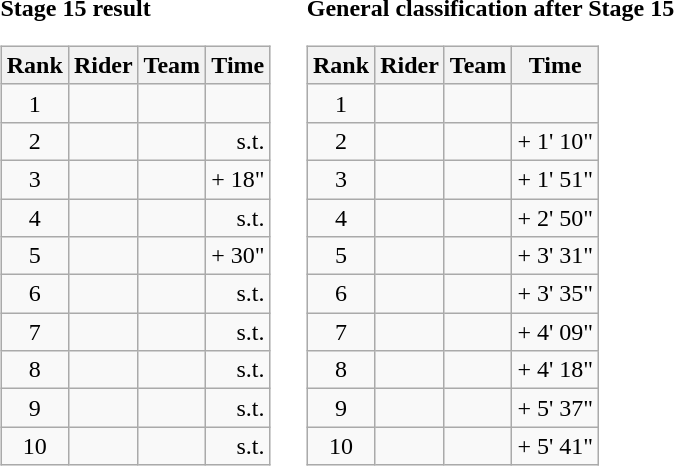<table>
<tr>
<td><strong>Stage 15 result</strong><br><table class="wikitable">
<tr>
<th scope="col">Rank</th>
<th scope="col">Rider</th>
<th scope="col">Team</th>
<th scope="col">Time</th>
</tr>
<tr>
<td style="text-align:center;">1</td>
<td></td>
<td></td>
<td style="text-align:right;"></td>
</tr>
<tr>
<td style="text-align:center;">2</td>
<td></td>
<td></td>
<td style="text-align:right;">s.t.</td>
</tr>
<tr>
<td style="text-align:center;">3</td>
<td></td>
<td></td>
<td style="text-align:right;">+ 18"</td>
</tr>
<tr>
<td style="text-align:center;">4</td>
<td></td>
<td></td>
<td style="text-align:right;">s.t.</td>
</tr>
<tr>
<td style="text-align:center;">5</td>
<td></td>
<td></td>
<td style="text-align:right;">+ 30"</td>
</tr>
<tr>
<td style="text-align:center;">6</td>
<td></td>
<td></td>
<td style="text-align:right;">s.t.</td>
</tr>
<tr>
<td style="text-align:center;">7</td>
<td></td>
<td></td>
<td style="text-align:right;">s.t.</td>
</tr>
<tr>
<td style="text-align:center;">8</td>
<td></td>
<td></td>
<td style="text-align:right;">s.t.</td>
</tr>
<tr>
<td style="text-align:center;">9</td>
<td></td>
<td></td>
<td style="text-align:right;">s.t.</td>
</tr>
<tr>
<td style="text-align:center;">10</td>
<td></td>
<td></td>
<td style="text-align:right;">s.t.</td>
</tr>
</table>
</td>
<td></td>
<td><strong>General classification after Stage 15</strong><br><table class="wikitable">
<tr>
<th scope="col">Rank</th>
<th scope="col">Rider</th>
<th scope="col">Team</th>
<th scope="col">Time</th>
</tr>
<tr>
<td style="text-align:center;">1</td>
<td></td>
<td></td>
<td style="text-align:right;"></td>
</tr>
<tr>
<td style="text-align:center;">2</td>
<td></td>
<td></td>
<td style="text-align:right;">+ 1' 10"</td>
</tr>
<tr>
<td style="text-align:center;">3</td>
<td></td>
<td></td>
<td style="text-align:right;">+ 1' 51"</td>
</tr>
<tr>
<td style="text-align:center;">4</td>
<td></td>
<td></td>
<td style="text-align:right;">+ 2' 50"</td>
</tr>
<tr>
<td style="text-align:center;">5</td>
<td></td>
<td></td>
<td style="text-align:right;">+ 3' 31"</td>
</tr>
<tr>
<td style="text-align:center;">6</td>
<td></td>
<td></td>
<td style="text-align:right;">+ 3' 35"</td>
</tr>
<tr>
<td style="text-align:center;">7</td>
<td></td>
<td></td>
<td style="text-align:right;">+ 4' 09"</td>
</tr>
<tr>
<td style="text-align:center;">8</td>
<td></td>
<td></td>
<td style="text-align:right;">+ 4' 18"</td>
</tr>
<tr>
<td style="text-align:center;">9</td>
<td></td>
<td></td>
<td style="text-align:right;">+ 5' 37"</td>
</tr>
<tr>
<td style="text-align:center;">10</td>
<td></td>
<td></td>
<td style="text-align:right;">+ 5' 41"</td>
</tr>
</table>
</td>
</tr>
</table>
